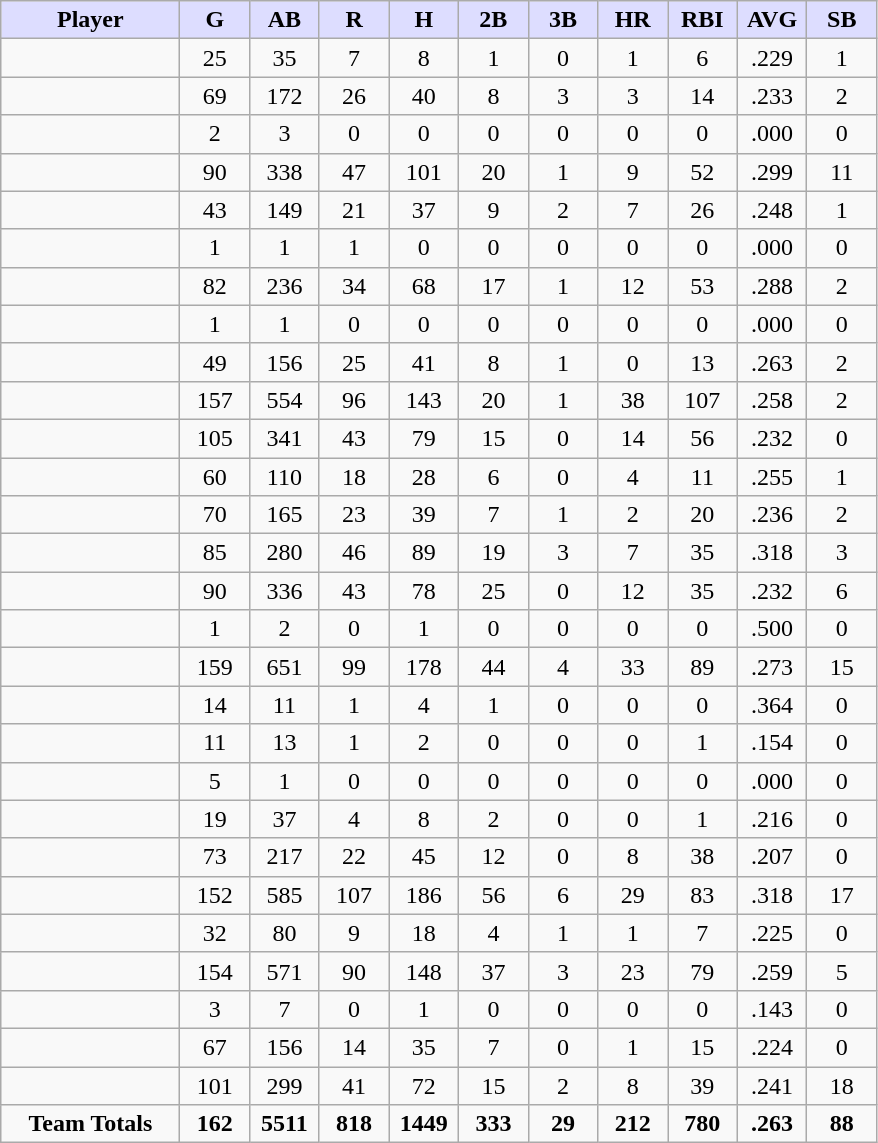<table class="wikitable" style="text-align:center;">
<tr>
<th style="background:#ddf; width:18%;">Player</th>
<th style="background:#ddf; width:7%;">G</th>
<th style="background:#ddf; width:7%;">AB</th>
<th style="background:#ddf; width:7%;">R</th>
<th style="background:#ddf; width:7%;">H</th>
<th style="background:#ddf; width:7%;">2B</th>
<th style="background:#ddf; width:7%;">3B</th>
<th style="background:#ddf; width:7%;">HR</th>
<th style="background:#ddf; width:7%;">RBI</th>
<th style="background:#ddf; width:7%;">AVG</th>
<th style="background:#ddf; width:7%;">SB</th>
</tr>
<tr>
<td align=left></td>
<td>25</td>
<td>35</td>
<td>7</td>
<td>8</td>
<td>1</td>
<td>0</td>
<td>1</td>
<td>6</td>
<td>.229</td>
<td>1</td>
</tr>
<tr>
<td align=left></td>
<td>69</td>
<td>172</td>
<td>26</td>
<td>40</td>
<td>8</td>
<td>3</td>
<td>3</td>
<td>14</td>
<td>.233</td>
<td>2</td>
</tr>
<tr>
<td align=left></td>
<td>2</td>
<td>3</td>
<td>0</td>
<td>0</td>
<td>0</td>
<td>0</td>
<td>0</td>
<td>0</td>
<td>.000</td>
<td>0</td>
</tr>
<tr>
<td align=left></td>
<td>90</td>
<td>338</td>
<td>47</td>
<td>101</td>
<td>20</td>
<td>1</td>
<td>9</td>
<td>52</td>
<td>.299</td>
<td>11</td>
</tr>
<tr>
<td align=left></td>
<td>43</td>
<td>149</td>
<td>21</td>
<td>37</td>
<td>9</td>
<td>2</td>
<td>7</td>
<td>26</td>
<td>.248</td>
<td>1</td>
</tr>
<tr>
<td align=left></td>
<td>1</td>
<td>1</td>
<td>1</td>
<td>0</td>
<td>0</td>
<td>0</td>
<td>0</td>
<td>0</td>
<td>.000</td>
<td>0</td>
</tr>
<tr>
<td align=left></td>
<td>82</td>
<td>236</td>
<td>34</td>
<td>68</td>
<td>17</td>
<td>1</td>
<td>12</td>
<td>53</td>
<td>.288</td>
<td>2</td>
</tr>
<tr>
<td align=left></td>
<td>1</td>
<td>1</td>
<td>0</td>
<td>0</td>
<td>0</td>
<td>0</td>
<td>0</td>
<td>0</td>
<td>.000</td>
<td>0</td>
</tr>
<tr>
<td align=left></td>
<td>49</td>
<td>156</td>
<td>25</td>
<td>41</td>
<td>8</td>
<td>1</td>
<td>0</td>
<td>13</td>
<td>.263</td>
<td>2</td>
</tr>
<tr>
<td align=left></td>
<td>157</td>
<td>554</td>
<td>96</td>
<td>143</td>
<td>20</td>
<td>1</td>
<td>38</td>
<td>107</td>
<td>.258</td>
<td>2</td>
</tr>
<tr>
<td align=left></td>
<td>105</td>
<td>341</td>
<td>43</td>
<td>79</td>
<td>15</td>
<td>0</td>
<td>14</td>
<td>56</td>
<td>.232</td>
<td>0</td>
</tr>
<tr>
<td align=left></td>
<td>60</td>
<td>110</td>
<td>18</td>
<td>28</td>
<td>6</td>
<td>0</td>
<td>4</td>
<td>11</td>
<td>.255</td>
<td>1</td>
</tr>
<tr>
<td align=left></td>
<td>70</td>
<td>165</td>
<td>23</td>
<td>39</td>
<td>7</td>
<td>1</td>
<td>2</td>
<td>20</td>
<td>.236</td>
<td>2</td>
</tr>
<tr>
<td align=left></td>
<td>85</td>
<td>280</td>
<td>46</td>
<td>89</td>
<td>19</td>
<td>3</td>
<td>7</td>
<td>35</td>
<td>.318</td>
<td>3</td>
</tr>
<tr>
<td align=left></td>
<td>90</td>
<td>336</td>
<td>43</td>
<td>78</td>
<td>25</td>
<td>0</td>
<td>12</td>
<td>35</td>
<td>.232</td>
<td>6</td>
</tr>
<tr>
<td align=left></td>
<td>1</td>
<td>2</td>
<td>0</td>
<td>1</td>
<td>0</td>
<td>0</td>
<td>0</td>
<td>0</td>
<td>.500</td>
<td>0</td>
</tr>
<tr>
<td align=left></td>
<td>159</td>
<td>651</td>
<td>99</td>
<td>178</td>
<td>44</td>
<td>4</td>
<td>33</td>
<td>89</td>
<td>.273</td>
<td>15</td>
</tr>
<tr>
<td align=left></td>
<td>14</td>
<td>11</td>
<td>1</td>
<td>4</td>
<td>1</td>
<td>0</td>
<td>0</td>
<td>0</td>
<td>.364</td>
<td>0</td>
</tr>
<tr>
<td align=left></td>
<td>11</td>
<td>13</td>
<td>1</td>
<td>2</td>
<td>0</td>
<td>0</td>
<td>0</td>
<td>1</td>
<td>.154</td>
<td>0</td>
</tr>
<tr>
<td align=left></td>
<td>5</td>
<td>1</td>
<td>0</td>
<td>0</td>
<td>0</td>
<td>0</td>
<td>0</td>
<td>0</td>
<td>.000</td>
<td>0</td>
</tr>
<tr>
<td align=left></td>
<td>19</td>
<td>37</td>
<td>4</td>
<td>8</td>
<td>2</td>
<td>0</td>
<td>0</td>
<td>1</td>
<td>.216</td>
<td>0</td>
</tr>
<tr>
<td align=left></td>
<td>73</td>
<td>217</td>
<td>22</td>
<td>45</td>
<td>12</td>
<td>0</td>
<td>8</td>
<td>38</td>
<td>.207</td>
<td>0</td>
</tr>
<tr>
<td align=left></td>
<td>152</td>
<td>585</td>
<td>107</td>
<td>186</td>
<td>56</td>
<td>6</td>
<td>29</td>
<td>83</td>
<td>.318</td>
<td>17</td>
</tr>
<tr>
<td align=left></td>
<td>32</td>
<td>80</td>
<td>9</td>
<td>18</td>
<td>4</td>
<td>1</td>
<td>1</td>
<td>7</td>
<td>.225</td>
<td>0</td>
</tr>
<tr>
<td align=left></td>
<td>154</td>
<td>571</td>
<td>90</td>
<td>148</td>
<td>37</td>
<td>3</td>
<td>23</td>
<td>79</td>
<td>.259</td>
<td>5</td>
</tr>
<tr>
<td align=left></td>
<td>3</td>
<td>7</td>
<td>0</td>
<td>1</td>
<td>0</td>
<td>0</td>
<td>0</td>
<td>0</td>
<td>.143</td>
<td>0</td>
</tr>
<tr>
<td align=left></td>
<td>67</td>
<td>156</td>
<td>14</td>
<td>35</td>
<td>7</td>
<td>0</td>
<td>1</td>
<td>15</td>
<td>.224</td>
<td>0</td>
</tr>
<tr>
<td align=left></td>
<td>101</td>
<td>299</td>
<td>41</td>
<td>72</td>
<td>15</td>
<td>2</td>
<td>8</td>
<td>39</td>
<td>.241</td>
<td>18</td>
</tr>
<tr class="sortbottom">
<td><strong>Team Totals</strong></td>
<td><strong>162</strong></td>
<td><strong>5511</strong></td>
<td><strong>818</strong></td>
<td><strong>1449</strong></td>
<td><strong>333</strong></td>
<td><strong>29</strong></td>
<td><strong>212</strong></td>
<td><strong>780</strong></td>
<td><strong>.263</strong></td>
<td><strong>88</strong></td>
</tr>
</table>
